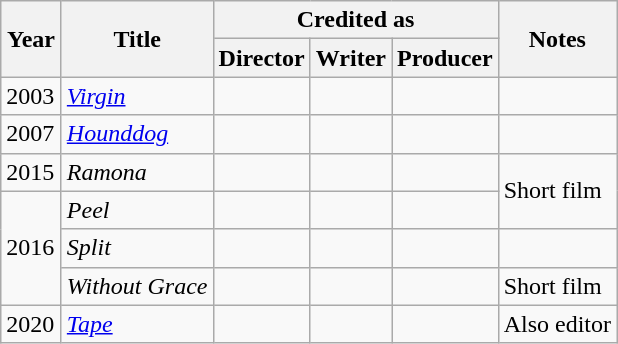<table class="wikitable">
<tr>
<th rowspan="2" style="width:33px;">Year</th>
<th rowspan="2">Title</th>
<th colspan="3">Credited as</th>
<th rowspan="2">Notes</th>
</tr>
<tr>
<th>Director</th>
<th>Writer</th>
<th>Producer</th>
</tr>
<tr>
<td>2003</td>
<td><em><a href='#'>Virgin</a></em></td>
<td></td>
<td></td>
<td></td>
<td></td>
</tr>
<tr>
<td>2007</td>
<td><em><a href='#'>Hounddog</a></em></td>
<td></td>
<td></td>
<td></td>
<td></td>
</tr>
<tr>
<td>2015</td>
<td><em>Ramona</em></td>
<td></td>
<td></td>
<td></td>
<td rowspan="2">Short film</td>
</tr>
<tr>
<td rowspan="3">2016</td>
<td><em>Peel</em></td>
<td></td>
<td></td>
<td></td>
</tr>
<tr>
<td><em>Split</em></td>
<td></td>
<td></td>
<td></td>
<td></td>
</tr>
<tr>
<td><em>Without Grace</em></td>
<td></td>
<td></td>
<td></td>
<td>Short film</td>
</tr>
<tr>
<td>2020</td>
<td><em><a href='#'>Tape</a></em></td>
<td></td>
<td></td>
<td></td>
<td>Also editor</td>
</tr>
</table>
